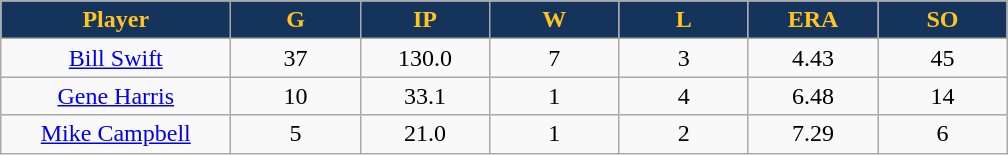<table class="wikitable sortable">
<tr>
<th style="background:#14345B;color:#ffc322;" width="16%">Player</th>
<th style="background:#14345B;color:#ffc322;" width="9%">G</th>
<th style="background:#14345B;color:#ffc322;" width="9%">IP</th>
<th style="background:#14345B;color:#ffc322;" width="9%">W</th>
<th style="background:#14345B;color:#ffc322;" width="9%">L</th>
<th style="background:#14345B;color:#ffc322;" width="9%">ERA</th>
<th style="background:#14345B;color:#ffc322;" width="9%">SO</th>
</tr>
<tr align=center>
<td><a href='#'>Bill Swift</a></td>
<td>37</td>
<td>130.0</td>
<td>7</td>
<td>3</td>
<td>4.43</td>
<td>45</td>
</tr>
<tr align=center>
<td><a href='#'>Gene Harris</a></td>
<td>10</td>
<td>33.1</td>
<td>1</td>
<td>4</td>
<td>6.48</td>
<td>14</td>
</tr>
<tr align=center>
<td><a href='#'>Mike Campbell</a></td>
<td>5</td>
<td>21.0</td>
<td>1</td>
<td>2</td>
<td>7.29</td>
<td>6</td>
</tr>
</table>
